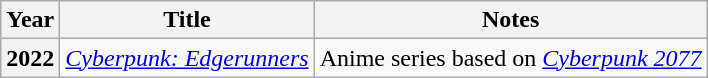<table class="wikitable sortable">
<tr>
<th>Year</th>
<th>Title</th>
<th class="unsortable">Notes</th>
</tr>
<tr>
<th>2022</th>
<td><em><a href='#'>Cyberpunk: Edgerunners</a></em></td>
<td>Anime series based on <em><a href='#'>Cyberpunk 2077</a></em></td>
</tr>
</table>
